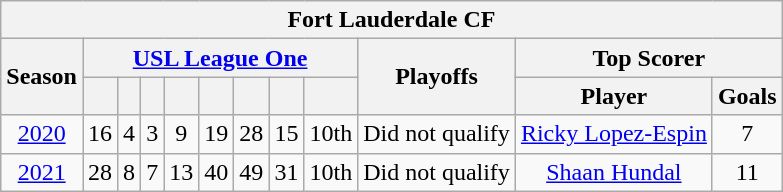<table class="wikitable" style="text-align: center">
<tr>
<th colspan=12>Fort Lauderdale CF</th>
</tr>
<tr>
<th scope="col" rowspan="2">Season</th>
<th colspan=8 class="unsortable"><a href='#'>USL League One</a></th>
<th scope="col" rowspan=2 class="unsortable"><strong>Playoffs</strong></th>
<th scope="col" colspan=3 class="unsortable">Top Scorer</th>
</tr>
<tr>
<th></th>
<th></th>
<th></th>
<th></th>
<th></th>
<th></th>
<th></th>
<th></th>
<th class="unsortable">Player</th>
<th class="unsortable">Goals</th>
</tr>
<tr>
<td><a href='#'>2020</a></td>
<td>16</td>
<td>4</td>
<td>3</td>
<td>9</td>
<td>19</td>
<td>28</td>
<td>15</td>
<td>10th</td>
<td>Did not qualify</td>
<td> <a href='#'>Ricky Lopez-Espin</a></td>
<td>7</td>
</tr>
<tr>
<td><a href='#'>2021</a></td>
<td>28</td>
<td>8</td>
<td>7</td>
<td>13</td>
<td>40</td>
<td>49</td>
<td>31</td>
<td>10th</td>
<td>Did not qualify</td>
<td> <a href='#'>Shaan Hundal</a></td>
<td>11</td>
</tr>
</table>
